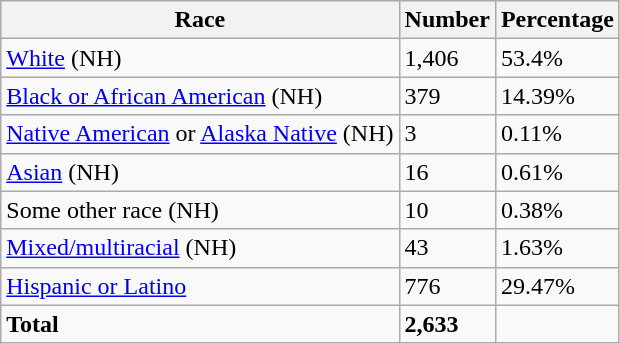<table class="wikitable">
<tr>
<th>Race</th>
<th>Number</th>
<th>Percentage</th>
</tr>
<tr>
<td><a href='#'>White</a> (NH)</td>
<td>1,406</td>
<td>53.4%</td>
</tr>
<tr>
<td><a href='#'>Black or African American</a> (NH)</td>
<td>379</td>
<td>14.39%</td>
</tr>
<tr>
<td><a href='#'>Native American</a> or <a href='#'>Alaska Native</a> (NH)</td>
<td>3</td>
<td>0.11%</td>
</tr>
<tr>
<td><a href='#'>Asian</a> (NH)</td>
<td>16</td>
<td>0.61%</td>
</tr>
<tr>
<td>Some other race (NH)</td>
<td>10</td>
<td>0.38%</td>
</tr>
<tr>
<td><a href='#'>Mixed/multiracial</a> (NH)</td>
<td>43</td>
<td>1.63%</td>
</tr>
<tr>
<td><a href='#'>Hispanic or Latino</a></td>
<td>776</td>
<td>29.47%</td>
</tr>
<tr>
<td><strong>Total</strong></td>
<td><strong>2,633</strong></td>
<td></td>
</tr>
</table>
